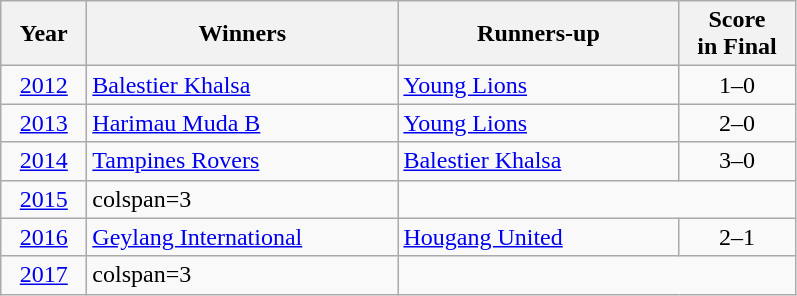<table class="wikitable">
<tr>
<th width='50'>Year</th>
<th width='200'>Winners</th>
<th width='180'>Runners-up</th>
<th width='70'>Score<br>in Final</th>
</tr>
<tr>
<td align='center'><a href='#'>2012</a></td>
<td><a href='#'>Balestier Khalsa</a></td>
<td><a href='#'>Young Lions</a></td>
<td align='center'>1–0</td>
</tr>
<tr>
<td align='center'><a href='#'>2013</a></td>
<td><a href='#'>Harimau Muda B</a></td>
<td><a href='#'>Young Lions</a></td>
<td align='center'>2–0</td>
</tr>
<tr>
<td align='center'><a href='#'>2014</a></td>
<td><a href='#'>Tampines Rovers</a></td>
<td><a href='#'>Balestier Khalsa</a></td>
<td align='center'>3–0</td>
</tr>
<tr>
<td align='center'><a href='#'>2015</a></td>
<td>colspan=3 </td>
</tr>
<tr>
<td align='center'><a href='#'>2016</a></td>
<td><a href='#'>Geylang International</a></td>
<td><a href='#'>Hougang United</a></td>
<td align='center'>2–1</td>
</tr>
<tr>
<td align='center'><a href='#'>2017</a></td>
<td>colspan=3 </td>
</tr>
</table>
